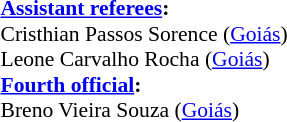<table width=50% style="font-size: 90%">
<tr>
<td><br><br><strong><a href='#'>Assistant referees</a>:</strong>
<br>Cristhian Passos Sorence (<a href='#'>Goiás</a>)
<br>Leone Carvalho Rocha (<a href='#'>Goiás</a>)
<br><strong><a href='#'>Fourth official</a>:</strong>
<br>Breno Vieira Souza (<a href='#'>Goiás</a>)</td>
</tr>
</table>
